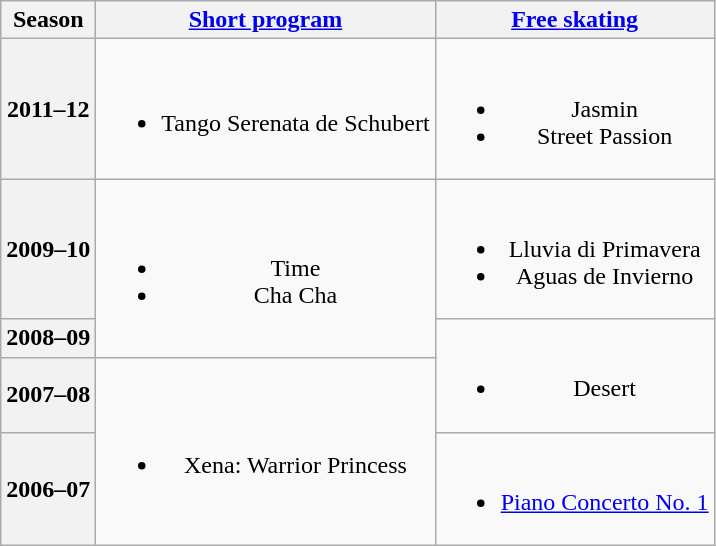<table class=wikitable style=text-align:center>
<tr>
<th>Season</th>
<th><a href='#'>Short program</a></th>
<th><a href='#'>Free skating</a></th>
</tr>
<tr>
<th>2011–12 <br> </th>
<td><br><ul><li>Tango Serenata de Schubert <br></li></ul></td>
<td><br><ul><li>Jasmin <br></li><li>Street Passion <br></li></ul></td>
</tr>
<tr>
<th>2009–10 <br> </th>
<td rowspan=2><br><ul><li>Time <br></li><li>Cha Cha <br></li></ul></td>
<td><br><ul><li>Lluvia di Primavera <br></li><li>Aguas de Invierno <br></li></ul></td>
</tr>
<tr>
<th>2008–09 <br> </th>
<td rowspan=2><br><ul><li>Desert <br></li></ul></td>
</tr>
<tr>
<th>2007–08 <br> </th>
<td rowspan=2><br><ul><li>Xena: Warrior Princess <br></li></ul></td>
</tr>
<tr>
<th>2006–07 <br> </th>
<td><br><ul><li><a href='#'>Piano Concerto No. 1</a> <br></li></ul></td>
</tr>
</table>
